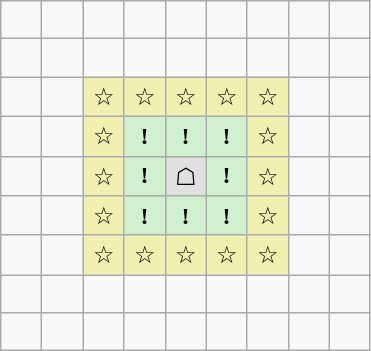<table border="1" class="wikitable">
<tr align=center>
<td width="20"> </td>
<td width="20"> </td>
<td width="20"> </td>
<td width="20"> </td>
<td width="20"> </td>
<td width="20"> </td>
<td width="20"> </td>
<td width="20"> </td>
<td width="20"> </td>
</tr>
<tr align=center>
<td> </td>
<td> </td>
<td> </td>
<td> </td>
<td> </td>
<td> </td>
<td> </td>
<td> </td>
<td> </td>
</tr>
<tr align=center>
<td> </td>
<td> </td>
<td style="background:#f0f0b0;">☆</td>
<td style="background:#f0f0b0;">☆</td>
<td style="background:#f0f0b0;">☆</td>
<td style="background:#f0f0b0;">☆</td>
<td style="background:#f0f0b0;">☆</td>
<td> </td>
<td> </td>
</tr>
<tr align=center>
<td> </td>
<td> </td>
<td style="background:#f0f0b0;">☆</td>
<td style="background:#d0f0d0;"><strong>!</strong></td>
<td style="background:#d0f0d0;"><strong>!</strong></td>
<td style="background:#d0f0d0;"><strong>!</strong></td>
<td style="background:#f0f0b0;">☆</td>
<td> </td>
<td> </td>
</tr>
<tr align=center>
<td> </td>
<td> </td>
<td style="background:#f0f0b0;">☆</td>
<td style="background:#d0f0d0;"><strong>!</strong></td>
<td style="background:#e0e0e0;">☖</td>
<td style="background:#d0f0d0;"><strong>!</strong></td>
<td style="background:#f0f0b0;">☆</td>
<td> </td>
<td> </td>
</tr>
<tr align=center>
<td> </td>
<td> </td>
<td style="background:#f0f0b0;">☆</td>
<td style="background:#d0f0d0;"><strong>!</strong></td>
<td style="background:#d0f0d0;"><strong>!</strong></td>
<td style="background:#d0f0d0;"><strong>!</strong></td>
<td style="background:#f0f0b0;">☆</td>
<td> </td>
<td> </td>
</tr>
<tr align=center>
<td> </td>
<td> </td>
<td style="background:#f0f0b0;">☆</td>
<td style="background:#f0f0b0;">☆</td>
<td style="background:#f0f0b0;">☆</td>
<td style="background:#f0f0b0;">☆</td>
<td style="background:#f0f0b0;">☆</td>
<td> </td>
<td> </td>
</tr>
<tr align=center>
<td> </td>
<td> </td>
<td> </td>
<td> </td>
<td> </td>
<td> </td>
<td> </td>
<td> </td>
<td> </td>
</tr>
<tr align=center>
<td> </td>
<td> </td>
<td> </td>
<td> </td>
<td> </td>
<td> </td>
<td> </td>
<td> </td>
<td> </td>
</tr>
</table>
